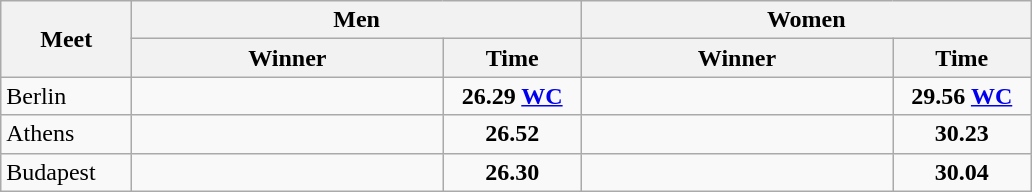<table class="wikitable">
<tr>
<th width=80 rowspan=2>Meet</th>
<th colspan=2>Men</th>
<th colspan=2>Women</th>
</tr>
<tr>
<th width=200>Winner</th>
<th width=85>Time</th>
<th width=200>Winner</th>
<th width=85>Time</th>
</tr>
<tr>
<td>Berlin</td>
<td></td>
<td align=center><strong>26.29 <a href='#'>WC</a></strong></td>
<td></td>
<td align=center><strong>29.56 <a href='#'>WC</a></strong></td>
</tr>
<tr>
<td>Athens</td>
<td></td>
<td align=center><strong>26.52</strong></td>
<td></td>
<td align=center><strong>30.23</strong></td>
</tr>
<tr>
<td>Budapest</td>
<td></td>
<td align=center><strong>26.30</strong></td>
<td></td>
<td align=center><strong>30.04</strong></td>
</tr>
</table>
